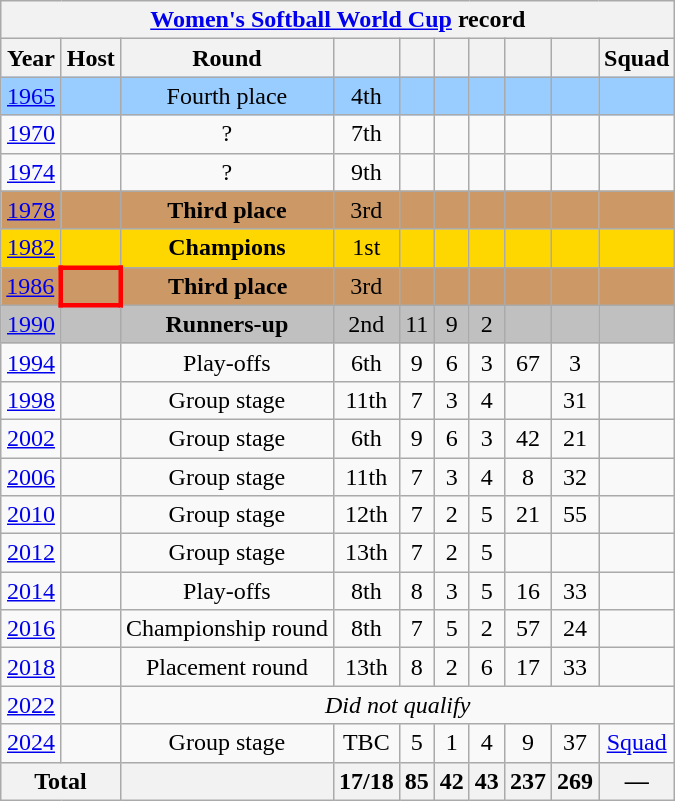<table class="wikitable" style="text-align: center;font-size:100%;">
<tr>
<th colspan="11"><a href='#'>Women's Softball World Cup</a> record</th>
</tr>
<tr>
<th scope="col">Year</th>
<th scope="col">Host</th>
<th scope="col">Round</th>
<th scope="col"></th>
<th scope="col"></th>
<th scope="col"></th>
<th scope="col"></th>
<th scope="col"></th>
<th scope="col"></th>
<th scope="col">Squad</th>
</tr>
<tr style="background:#9acdff;">
<td><a href='#'>1965</a></td>
<td align=left></td>
<td>Fourth place</td>
<td>4th</td>
<td></td>
<td></td>
<td></td>
<td></td>
<td></td>
<td></td>
</tr>
<tr>
<td><a href='#'>1970</a></td>
<td align=left></td>
<td>?</td>
<td>7th</td>
<td></td>
<td></td>
<td></td>
<td></td>
<td></td>
<td></td>
</tr>
<tr>
<td><a href='#'>1974</a></td>
<td align=left></td>
<td>?</td>
<td>9th</td>
<td></td>
<td></td>
<td></td>
<td></td>
<td></td>
<td></td>
</tr>
<tr bgcolor=#cc9966>
<td><a href='#'>1978</a></td>
<td align=left></td>
<td><strong>Third place</strong></td>
<td>3rd</td>
<td></td>
<td></td>
<td></td>
<td></td>
<td></td>
<td></td>
</tr>
<tr style="background:Gold;">
<td><a href='#'>1982</a></td>
<td align=left></td>
<td><strong>Champions</strong></td>
<td>1st</td>
<td></td>
<td></td>
<td></td>
<td></td>
<td></td>
<td></td>
</tr>
<tr bgcolor=#cc9966>
<td><a href='#'>1986</a></td>
<td style="border: 3px solid red" align=left></td>
<td><strong>Third place</strong></td>
<td>3rd</td>
<td></td>
<td></td>
<td></td>
<td></td>
<td></td>
<td></td>
</tr>
<tr style="background:Silver;">
<td><a href='#'>1990</a></td>
<td align=left></td>
<td><strong>Runners-up</strong></td>
<td>2nd</td>
<td>11</td>
<td>9</td>
<td>2</td>
<td></td>
<td></td>
<td></td>
</tr>
<tr>
<td><a href='#'>1994</a></td>
<td align=left></td>
<td>Play-offs</td>
<td>6th</td>
<td>9</td>
<td>6</td>
<td>3</td>
<td>67</td>
<td>3</td>
<td></td>
</tr>
<tr>
<td><a href='#'>1998</a></td>
<td align=left></td>
<td>Group stage</td>
<td>11th</td>
<td>7</td>
<td>3</td>
<td>4</td>
<td></td>
<td>31</td>
<td></td>
</tr>
<tr>
<td><a href='#'>2002</a></td>
<td align=left></td>
<td>Group stage</td>
<td>6th</td>
<td>9</td>
<td>6</td>
<td>3</td>
<td>42</td>
<td>21</td>
<td></td>
</tr>
<tr>
<td><a href='#'>2006</a></td>
<td align=left></td>
<td>Group stage</td>
<td>11th</td>
<td>7</td>
<td>3</td>
<td>4</td>
<td>8</td>
<td>32</td>
<td></td>
</tr>
<tr>
<td><a href='#'>2010</a></td>
<td align=left></td>
<td>Group stage</td>
<td>12th</td>
<td>7</td>
<td>2</td>
<td>5</td>
<td>21</td>
<td>55</td>
<td></td>
</tr>
<tr>
<td><a href='#'>2012</a></td>
<td align=left></td>
<td>Group stage</td>
<td>13th</td>
<td>7</td>
<td>2</td>
<td>5</td>
<td></td>
<td></td>
<td></td>
</tr>
<tr>
<td><a href='#'>2014</a></td>
<td align=left></td>
<td>Play-offs</td>
<td>8th</td>
<td>8</td>
<td>3</td>
<td>5</td>
<td>16</td>
<td>33</td>
<td></td>
</tr>
<tr>
<td><a href='#'>2016</a></td>
<td align=left></td>
<td>Championship round</td>
<td>8th</td>
<td>7</td>
<td>5</td>
<td>2</td>
<td>57</td>
<td>24</td>
<td></td>
</tr>
<tr>
<td><a href='#'>2018</a></td>
<td align=left></td>
<td>Placement round</td>
<td>13th</td>
<td>8</td>
<td>2</td>
<td>6</td>
<td>17</td>
<td>33</td>
<td></td>
</tr>
<tr>
<td><a href='#'>2022</a></td>
<td align=left></td>
<td colspan="8"><em>Did not qualify</em></td>
</tr>
<tr>
<td><a href='#'>2024</a></td>
<td align=left></td>
<td>Group stage</td>
<td>TBC</td>
<td>5</td>
<td>1</td>
<td>4</td>
<td>9</td>
<td>37</td>
<td><a href='#'>Squad</a></td>
</tr>
<tr>
<th colspan=2>Total</th>
<th></th>
<th>17/18</th>
<th>85</th>
<th>42</th>
<th>43</th>
<th>237</th>
<th>269</th>
<th>—</th>
</tr>
</table>
